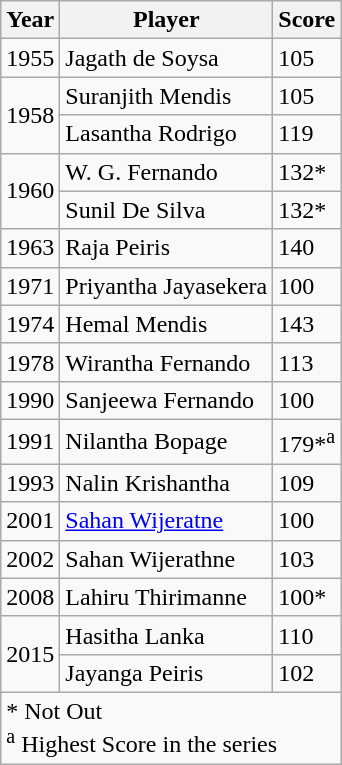<table class="wikitable collapsible">
<tr>
<th>Year</th>
<th>Player</th>
<th>Score</th>
</tr>
<tr>
<td>1955</td>
<td>Jagath de Soysa</td>
<td>105</td>
</tr>
<tr>
<td rowspan="2">1958</td>
<td>Suranjith Mendis</td>
<td>105</td>
</tr>
<tr>
<td>Lasantha Rodrigo</td>
<td>119</td>
</tr>
<tr>
<td rowspan="2">1960</td>
<td>W. G. Fernando</td>
<td>132*</td>
</tr>
<tr>
<td>Sunil De Silva</td>
<td>132*</td>
</tr>
<tr>
<td>1963</td>
<td>Raja Peiris</td>
<td>140</td>
</tr>
<tr>
<td>1971</td>
<td>Priyantha Jayasekera</td>
<td>100</td>
</tr>
<tr>
<td>1974</td>
<td>Hemal Mendis</td>
<td>143</td>
</tr>
<tr>
<td>1978</td>
<td>Wirantha Fernando</td>
<td>113</td>
</tr>
<tr>
<td>1990</td>
<td>Sanjeewa Fernando</td>
<td>100</td>
</tr>
<tr>
<td>1991</td>
<td>Nilantha Bopage</td>
<td>179*<sup>a</sup></td>
</tr>
<tr>
<td>1993</td>
<td>Nalin Krishantha</td>
<td>109</td>
</tr>
<tr>
<td>2001</td>
<td><a href='#'>Sahan Wijeratne</a></td>
<td>100</td>
</tr>
<tr>
<td>2002</td>
<td>Sahan Wijerathne</td>
<td>103</td>
</tr>
<tr>
<td>2008</td>
<td>Lahiru Thirimanne</td>
<td>100*</td>
</tr>
<tr>
<td rowspan="2">2015</td>
<td>Hasitha Lanka</td>
<td>110</td>
</tr>
<tr>
<td>Jayanga Peiris</td>
<td>102</td>
</tr>
<tr>
<td colspan="3" style="text-align: left;">* Not Out <br> <sup>a</sup> Highest Score in the series</td>
</tr>
</table>
